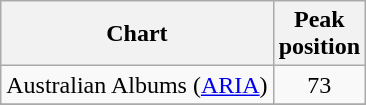<table class="wikitable plainrowheaders">
<tr>
<th>Chart</th>
<th>Peak<br>position</th>
</tr>
<tr>
<td>Australian Albums (<a href='#'>ARIA</a>)</td>
<td align="center">73</td>
</tr>
<tr>
</tr>
<tr>
</tr>
<tr>
</tr>
<tr>
</tr>
<tr>
</tr>
<tr>
</tr>
<tr>
</tr>
<tr>
</tr>
<tr>
</tr>
</table>
